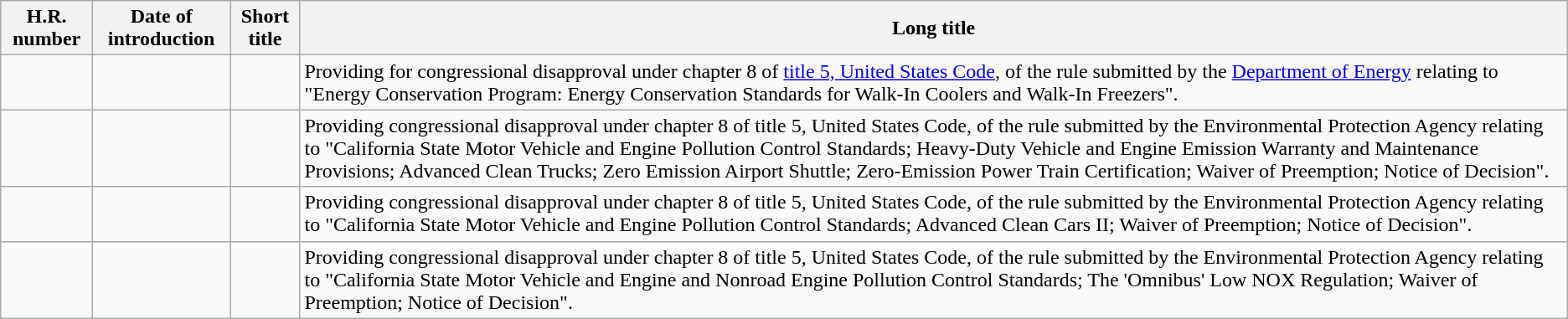<table class="wikitable">
<tr>
<th>H.R. number</th>
<th>Date of introduction</th>
<th>Short title</th>
<th>Long title</th>
</tr>
<tr>
<td></td>
<td></td>
<td></td>
<td>Providing for congressional disapproval under chapter 8 of <a href='#'>title 5, United States Code</a>, of the rule submitted by the <a href='#'>Department of Energy</a> relating to "Energy Conservation Program: Energy Conservation Standards for Walk-In Coolers and Walk-In Freezers".</td>
</tr>
<tr>
<td></td>
<td></td>
<td></td>
<td>Providing congressional disapproval under chapter 8 of title 5, United States Code, of the rule submitted by the Environmental Protection Agency relating to "California State Motor Vehicle and Engine Pollution Control Standards; Heavy-Duty Vehicle and Engine Emission Warranty and Maintenance Provisions; Advanced Clean Trucks; Zero Emission Airport Shuttle; Zero-Emission Power Train Certification; Waiver of Preemption; Notice of Decision".</td>
</tr>
<tr>
<td></td>
<td></td>
<td></td>
<td>Providing congressional disapproval under chapter 8 of title 5, United States Code, of the rule submitted by the Environmental Protection Agency relating to "California State Motor Vehicle and Engine Pollution Control Standards; Advanced Clean Cars II; Waiver of Preemption; Notice of Decision".</td>
</tr>
<tr>
<td></td>
<td></td>
<td></td>
<td>Providing congressional disapproval under chapter 8 of title 5, United States Code, of the rule submitted by the Environmental Protection Agency relating to "California State Motor Vehicle and Engine and Nonroad Engine Pollution Control Standards; The 'Omnibus' Low NOX Regulation; Waiver of Preemption; Notice of Decision".</td>
</tr>
</table>
